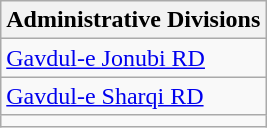<table class="wikitable">
<tr>
<th>Administrative Divisions</th>
</tr>
<tr>
<td><a href='#'>Gavdul-e Jonubi RD</a></td>
</tr>
<tr>
<td><a href='#'>Gavdul-e Sharqi RD</a></td>
</tr>
<tr>
<td colspan=1></td>
</tr>
</table>
